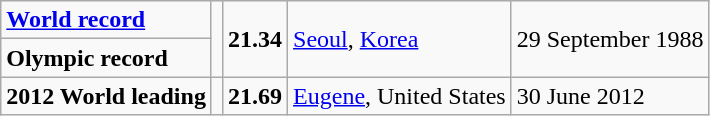<table class="wikitable">
<tr>
<td><strong><a href='#'>World record</a></strong></td>
<td rowspan=2></td>
<td rowspan=2><strong>21.34</strong></td>
<td rowspan=2><a href='#'>Seoul</a>, <a href='#'>Korea</a></td>
<td rowspan=2>29 September 1988</td>
</tr>
<tr>
<td><strong>Olympic record</strong></td>
</tr>
<tr>
<td><strong>2012 World leading</strong></td>
<td></td>
<td><strong>21.69</strong></td>
<td><a href='#'>Eugene</a>, United States</td>
<td>30 June 2012</td>
</tr>
</table>
